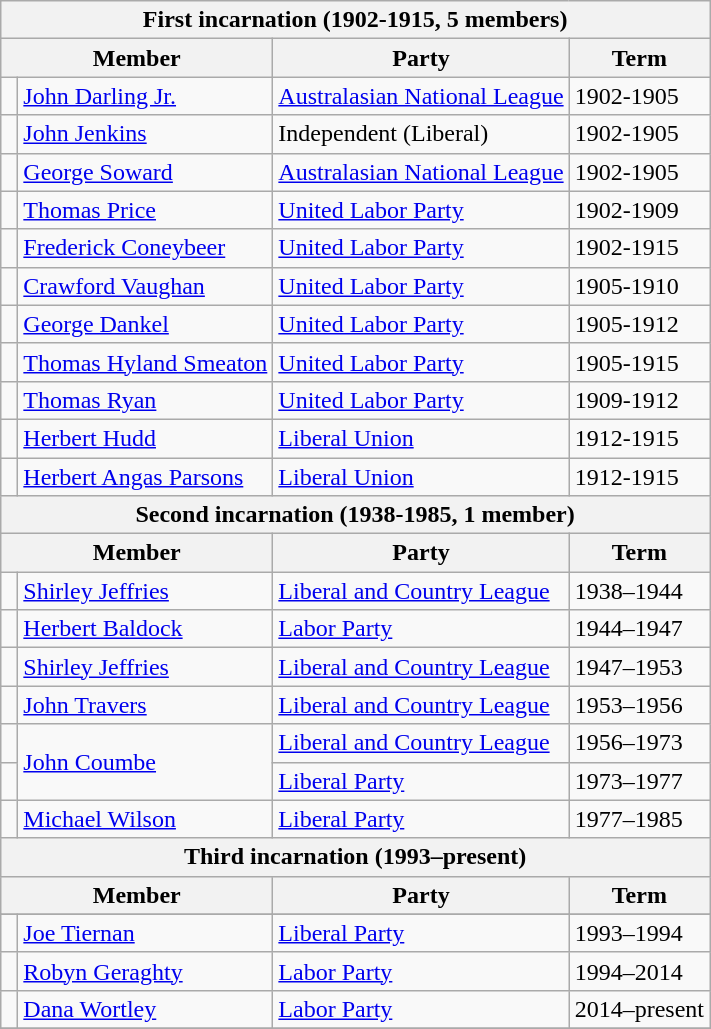<table class="wikitable">
<tr>
<th colspan="4">First incarnation (1902-1915, 5 members)</th>
</tr>
<tr>
<th colspan="2">Member</th>
<th>Party</th>
<th>Term</th>
</tr>
<tr>
<td> </td>
<td><a href='#'>John Darling Jr.</a></td>
<td><a href='#'>Australasian National League</a></td>
<td>1902-1905</td>
</tr>
<tr>
<td> </td>
<td><a href='#'>John Jenkins</a></td>
<td>Independent (Liberal)</td>
<td>1902-1905</td>
</tr>
<tr>
<td> </td>
<td><a href='#'>George Soward</a></td>
<td><a href='#'>Australasian National League</a></td>
<td>1902-1905</td>
</tr>
<tr>
<td> </td>
<td><a href='#'>Thomas Price</a></td>
<td><a href='#'>United Labor Party</a></td>
<td>1902-1909</td>
</tr>
<tr>
<td> </td>
<td><a href='#'>Frederick Coneybeer</a></td>
<td><a href='#'>United Labor Party</a></td>
<td>1902-1915</td>
</tr>
<tr>
<td> </td>
<td><a href='#'>Crawford Vaughan</a></td>
<td><a href='#'>United Labor Party</a></td>
<td>1905-1910</td>
</tr>
<tr>
<td> </td>
<td><a href='#'>George Dankel</a></td>
<td><a href='#'>United Labor Party</a></td>
<td>1905-1912</td>
</tr>
<tr>
<td> </td>
<td><a href='#'>Thomas Hyland Smeaton</a></td>
<td><a href='#'>United Labor Party</a></td>
<td>1905-1915</td>
</tr>
<tr>
<td> </td>
<td><a href='#'>Thomas Ryan</a></td>
<td><a href='#'>United Labor Party</a></td>
<td>1909-1912</td>
</tr>
<tr>
<td> </td>
<td><a href='#'>Herbert Hudd</a></td>
<td><a href='#'>Liberal Union</a></td>
<td>1912-1915</td>
</tr>
<tr>
<td> </td>
<td><a href='#'>Herbert Angas Parsons</a></td>
<td><a href='#'>Liberal Union</a></td>
<td>1912-1915</td>
</tr>
<tr>
<th colspan="4">Second incarnation (1938-1985, 1 member)</th>
</tr>
<tr>
<th colspan="2">Member</th>
<th>Party</th>
<th>Term</th>
</tr>
<tr>
<td> </td>
<td><a href='#'>Shirley Jeffries</a></td>
<td><a href='#'>Liberal and Country League</a></td>
<td>1938–1944</td>
</tr>
<tr>
<td> </td>
<td><a href='#'>Herbert Baldock</a></td>
<td><a href='#'>Labor Party</a></td>
<td>1944–1947</td>
</tr>
<tr>
<td> </td>
<td><a href='#'>Shirley Jeffries</a></td>
<td><a href='#'>Liberal and Country League</a></td>
<td>1947–1953</td>
</tr>
<tr>
<td> </td>
<td><a href='#'>John Travers</a></td>
<td><a href='#'>Liberal and Country League</a></td>
<td>1953–1956</td>
</tr>
<tr>
<td> </td>
<td rowspan="2"><a href='#'>John Coumbe</a></td>
<td><a href='#'>Liberal and Country League</a></td>
<td>1956–1973</td>
</tr>
<tr>
<td> </td>
<td><a href='#'>Liberal Party</a></td>
<td>1973–1977</td>
</tr>
<tr>
<td> </td>
<td><a href='#'>Michael Wilson</a></td>
<td><a href='#'>Liberal Party</a></td>
<td>1977–1985</td>
</tr>
<tr>
<th colspan="4">Third incarnation (1993–present)</th>
</tr>
<tr>
<th colspan="2">Member</th>
<th>Party</th>
<th>Term</th>
</tr>
<tr>
</tr>
<tr>
<td> </td>
<td><a href='#'>Joe Tiernan</a></td>
<td><a href='#'>Liberal Party</a></td>
<td>1993–1994</td>
</tr>
<tr>
<td> </td>
<td><a href='#'>Robyn Geraghty</a></td>
<td><a href='#'>Labor Party</a></td>
<td>1994–2014</td>
</tr>
<tr>
<td> </td>
<td><a href='#'>Dana Wortley</a></td>
<td><a href='#'>Labor Party</a></td>
<td>2014–present</td>
</tr>
<tr>
</tr>
</table>
